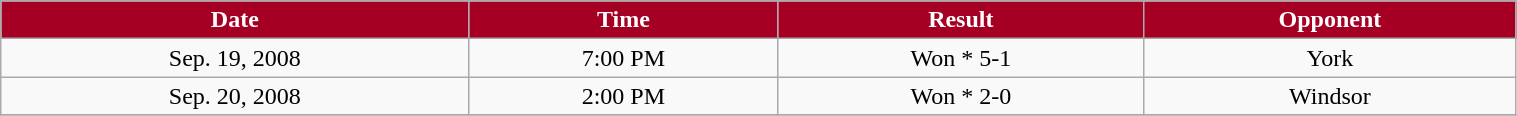<table class="wikitable" width="80%">
<tr align="center"  style="background:#A50024;color:white;">
<td><strong>Date</strong></td>
<td><strong>Time</strong></td>
<td><strong>Result</strong></td>
<td><strong>Opponent</strong></td>
</tr>
<tr align="center" bgcolor="">
<td>Sep. 19, 2008</td>
<td>7:00 PM</td>
<td>Won * 5-1</td>
<td>York</td>
</tr>
<tr align="center" bgcolor="">
<td>Sep. 20, 2008</td>
<td>2:00 PM</td>
<td>Won * 2-0</td>
<td>Windsor</td>
</tr>
<tr align="center" bgcolor="">
</tr>
</table>
